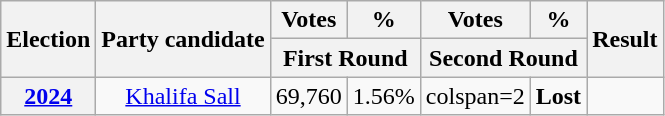<table class="wikitable" style="text-align:center">
<tr>
<th rowspan="2">Election</th>
<th rowspan="2">Party candidate</th>
<th><strong>Votes</strong></th>
<th><strong>%</strong></th>
<th><strong>Votes</strong></th>
<th><strong>%</strong></th>
<th rowspan="2">Result</th>
</tr>
<tr>
<th colspan="2">First Round</th>
<th colspan="2">Second Round</th>
</tr>
<tr>
<th><a href='#'>2024</a></th>
<td><a href='#'>Khalifa Sall</a></td>
<td>69,760</td>
<td>1.56%</td>
<td>colspan=2 </td>
<td><strong>Lost</strong> </td>
</tr>
</table>
